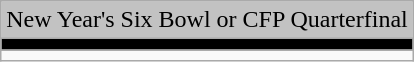<table class="wikitable sortable col1left">
<tr>
<td style="background:#c2c2c2;">New Year's Six Bowl or CFP Quarterfinal</td>
</tr>
<tr>
<td style="background:#000000;"></td>
</tr>
<tr>
<td style=></td>
</tr>
</table>
